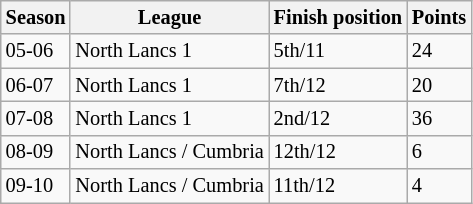<table class="wikitable" style="margin-right: 1em; font-size: 85%;">
<tr>
<th>Season</th>
<th>League</th>
<th>Finish position</th>
<th>Points</th>
</tr>
<tr>
<td>05-06</td>
<td>North Lancs 1</td>
<td>5th/11</td>
<td>24 </td>
</tr>
<tr>
<td>06-07</td>
<td>North Lancs 1</td>
<td>7th/12</td>
<td>20 </td>
</tr>
<tr>
<td>07-08</td>
<td>North Lancs 1</td>
<td>2nd/12</td>
<td>36 </td>
</tr>
<tr>
<td>08-09</td>
<td>North Lancs / Cumbria</td>
<td>12th/12</td>
<td>6 </td>
</tr>
<tr>
<td>09-10</td>
<td>North Lancs / Cumbria</td>
<td>11th/12</td>
<td>4 </td>
</tr>
</table>
